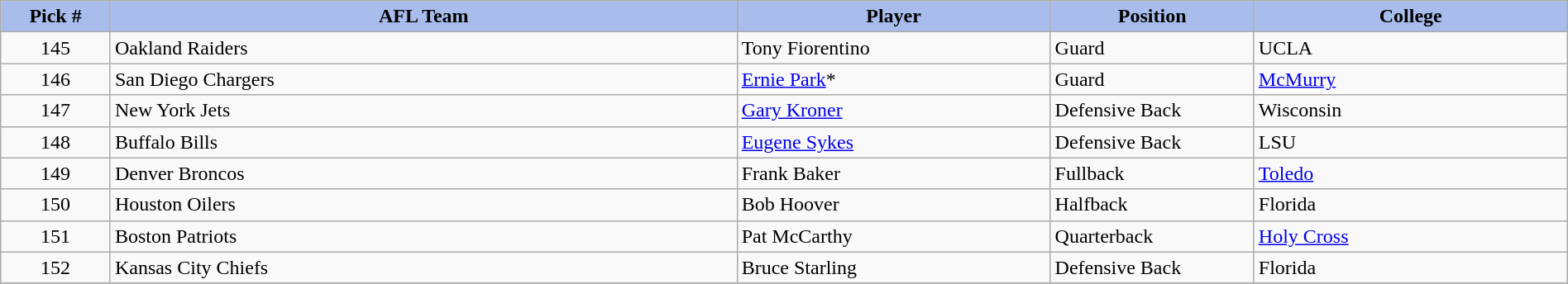<table class="wikitable sortable sortable" style="width: 100%">
<tr>
<th style="background:#A8BDEC;" width=7%>Pick #</th>
<th width=40% style="background:#A8BDEC;">AFL Team</th>
<th width=20% style="background:#A8BDEC;">Player</th>
<th width=13% style="background:#A8BDEC;">Position</th>
<th style="background:#A8BDEC;">College</th>
</tr>
<tr>
<td align=center>145</td>
<td>Oakland Raiders</td>
<td>Tony Fiorentino</td>
<td>Guard</td>
<td>UCLA</td>
</tr>
<tr>
<td align=center>146</td>
<td>San Diego Chargers</td>
<td><a href='#'>Ernie Park</a>*</td>
<td>Guard</td>
<td><a href='#'>McMurry</a></td>
</tr>
<tr>
<td align=center>147</td>
<td>New York Jets</td>
<td><a href='#'>Gary Kroner</a></td>
<td>Defensive Back</td>
<td>Wisconsin</td>
</tr>
<tr>
<td align=center>148</td>
<td>Buffalo Bills</td>
<td><a href='#'>Eugene Sykes</a></td>
<td>Defensive Back</td>
<td>LSU</td>
</tr>
<tr>
<td align=center>149</td>
<td>Denver Broncos</td>
<td>Frank Baker</td>
<td>Fullback</td>
<td><a href='#'>Toledo</a></td>
</tr>
<tr>
<td align=center>150</td>
<td>Houston Oilers</td>
<td>Bob Hoover</td>
<td>Halfback</td>
<td>Florida</td>
</tr>
<tr>
<td align=center>151</td>
<td>Boston Patriots</td>
<td>Pat McCarthy</td>
<td>Quarterback</td>
<td><a href='#'>Holy Cross</a></td>
</tr>
<tr>
<td align=center>152</td>
<td>Kansas City Chiefs</td>
<td>Bruce Starling</td>
<td>Defensive Back</td>
<td>Florida</td>
</tr>
<tr>
</tr>
</table>
